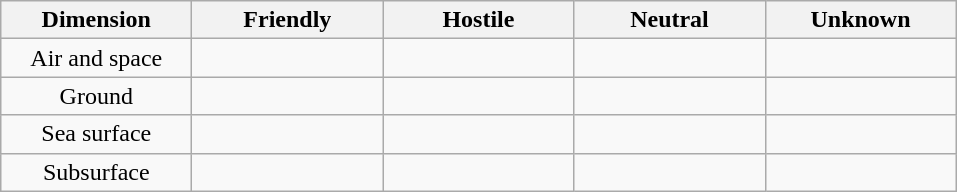<table class="wikitable" style="text-align: center">
<tr>
<th style="width: 90pt;">Dimension</th>
<th style="width: 90pt;">Friendly</th>
<th style="width: 90pt;">Hostile</th>
<th style="width: 90pt;">Neutral</th>
<th style="width: 90pt;">Unknown</th>
</tr>
<tr>
<td>Air and space</td>
<td></td>
<td></td>
<td></td>
<td></td>
</tr>
<tr>
<td>Ground</td>
<td></td>
<td></td>
<td></td>
<td></td>
</tr>
<tr>
<td>Sea surface</td>
<td></td>
<td></td>
<td></td>
<td></td>
</tr>
<tr>
<td>Subsurface</td>
<td></td>
<td></td>
<td></td>
<td></td>
</tr>
</table>
